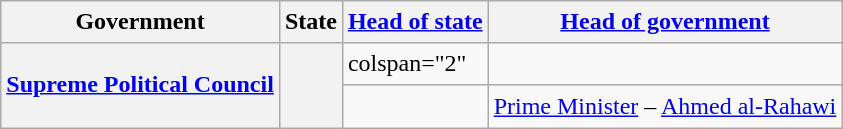<table class="wikitable plainrowheaders" style="line-height:1.3em; max-width:1200px">
<tr>
<th>Government</th>
<th>State</th>
<th><a href='#'>Head of state</a></th>
<th><a href='#'>Head of government</a></th>
</tr>
<tr>
<th scope="row" rowspan="2"> <a href='#'>Supreme Political Council</a></th>
<th scope="row" rowspan="2"></th>
<td>colspan="2" </td>
</tr>
<tr>
<td></td>
<td><a href='#'>Prime Minister</a> – <a href='#'>Ahmed al-Rahawi</a></td>
</tr>
</table>
